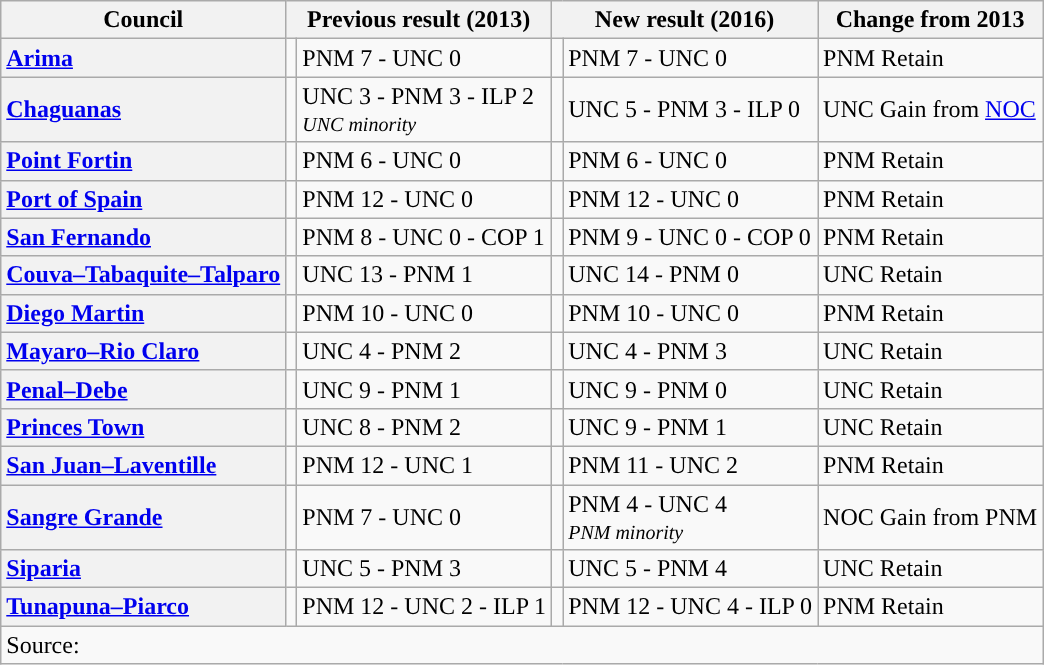<table class="wikitable sortable" style="valign:top">
<tr>
<th scope="col">Council</th>
<th colspan=2>Previous result (2013)</th>
<th colspan=2>New result (2016)</th>
<th colspan=2>Change from 2013</th>
</tr>
<tr>
<th scope="row" style="text-align: left;"><a href='#'>Arima</a></th>
<td style="background: "></td>
<td>PNM 7 - UNC 0</td>
<td style="background: "></td>
<td>PNM 7 - UNC 0</td>
<td>PNM Retain</td>
</tr>
<tr>
<th scope="row" style="text-align: left;"><a href='#'>Chaguanas</a></th>
<td style="background: "></td>
<td>UNC 3 - PNM 3 - ILP 2<br><small><em>UNC minority</em></small></td>
<td style="background: "></td>
<td>UNC 5 - PNM 3 - ILP 0</td>
<td>UNC Gain from <a href='#'>NOC</a></td>
</tr>
<tr>
<th scope="row" style="text-align: left;"><a href='#'>Point Fortin</a></th>
<td style="background: "></td>
<td>PNM 6 - UNC 0</td>
<td style="background: "></td>
<td>PNM 6 - UNC 0</td>
<td>PNM Retain</td>
</tr>
<tr>
<th scope="row" style="text-align: left;"><a href='#'>Port of Spain</a></th>
<td style="background: "></td>
<td>PNM 12 - UNC 0</td>
<td style="background: "></td>
<td>PNM 12 - UNC 0</td>
<td>PNM Retain</td>
</tr>
<tr>
<th scope="row" style="text-align: left;"><a href='#'>San Fernando</a></th>
<td style="background: "></td>
<td>PNM 8 - UNC 0 - COP 1</td>
<td style="background: "></td>
<td>PNM 9 - UNC 0 - COP 0</td>
<td>PNM Retain</td>
</tr>
<tr>
<th scope="row" style="text-align: left;"><a href='#'>Couva–Tabaquite–Talparo</a></th>
<td style="background: "></td>
<td>UNC 13 - PNM 1</td>
<td style="background: "></td>
<td>UNC 14 - PNM 0</td>
<td>UNC Retain</td>
</tr>
<tr>
<th scope="row" style="text-align: left;"><a href='#'>Diego Martin</a></th>
<td style="background: "></td>
<td>PNM 10 - UNC 0</td>
<td style="background: "></td>
<td>PNM 10 - UNC 0</td>
<td>PNM Retain</td>
</tr>
<tr>
<th scope="row" style="text-align: left;"><a href='#'>Mayaro–Rio Claro</a></th>
<td style="background: "></td>
<td>UNC 4 - PNM 2</td>
<td style="background: "></td>
<td>UNC 4 - PNM 3</td>
<td>UNC Retain</td>
</tr>
<tr>
<th scope="row" style="text-align: left;"><a href='#'>Penal–Debe</a></th>
<td style="background: "></td>
<td>UNC 9 - PNM 1</td>
<td style="background: "></td>
<td>UNC 9 - PNM 0</td>
<td>UNC Retain</td>
</tr>
<tr>
<th scope="row" style="text-align: left;"><a href='#'>Princes Town</a></th>
<td style="background: "></td>
<td>UNC 8 - PNM 2</td>
<td style="background: "></td>
<td>UNC 9 - PNM 1</td>
<td>UNC Retain</td>
</tr>
<tr>
<th scope="row" style="text-align: left;"><a href='#'>San Juan–Laventille</a></th>
<td style="background: "></td>
<td>PNM 12 - UNC 1</td>
<td style="background: "></td>
<td>PNM 11 - UNC 2</td>
<td>PNM Retain</td>
</tr>
<tr>
<th scope="row" style="text-align: left;"><a href='#'>Sangre Grande</a></th>
<td style="background: "></td>
<td>PNM 7 - UNC 0</td>
<td style="background: "></td>
<td>PNM 4 - UNC 4<br><small><em>PNM minority</em></small></td>
<td>NOC Gain from PNM</td>
</tr>
<tr>
<th scope="row" style="text-align: left;"><a href='#'>Siparia</a></th>
<td style="background: "></td>
<td>UNC 5 - PNM 3</td>
<td style="background: "></td>
<td>UNC 5 - PNM 4</td>
<td>UNC Retain</td>
</tr>
<tr>
<th scope="row" style="text-align: left;"><a href='#'>Tunapuna–Piarco</a></th>
<td style="background: "></td>
<td>PNM 12 - UNC 2 - ILP 1</td>
<td style="background: "></td>
<td>PNM 12 - UNC 4 - ILP 0</td>
<td>PNM Retain</td>
</tr>
<tr>
<td align=left colspan=7>Source: </td>
</tr>
</table>
